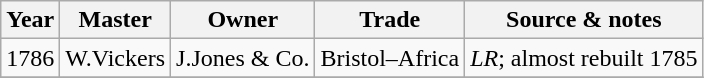<table class=" wikitable">
<tr>
<th>Year</th>
<th>Master</th>
<th>Owner</th>
<th>Trade</th>
<th>Source & notes</th>
</tr>
<tr>
<td>1786</td>
<td>W.Vickers</td>
<td>J.Jones & Co.</td>
<td>Bristol–Africa</td>
<td><em>LR</em>; almost rebuilt 1785</td>
</tr>
<tr>
</tr>
</table>
